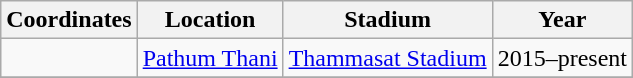<table class="wikitable sortable">
<tr>
<th>Coordinates</th>
<th>Location</th>
<th>Stadium</th>
<th>Year</th>
</tr>
<tr>
<td></td>
<td><a href='#'>Pathum Thani</a></td>
<td><a href='#'>Thammasat Stadium</a></td>
<td>2015–present</td>
</tr>
<tr>
</tr>
</table>
